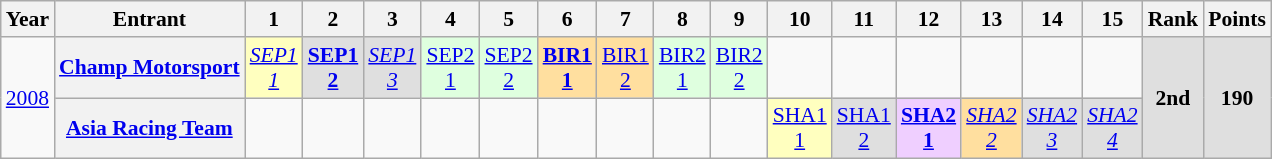<table class="wikitable" style="text-align:center; font-size:90%">
<tr>
<th>Year</th>
<th>Entrant</th>
<th>1</th>
<th>2</th>
<th>3</th>
<th>4</th>
<th>5</th>
<th>6</th>
<th>7</th>
<th>8</th>
<th>9</th>
<th>10</th>
<th>11</th>
<th>12</th>
<th>13</th>
<th>14</th>
<th>15</th>
<th>Rank</th>
<th>Points</th>
</tr>
<tr>
<td rowspan="2"><a href='#'>2008</a></td>
<th><a href='#'>Champ Motorsport</a></th>
<td style="background:#FFFFBF;"><em><a href='#'>SEP1<br>1</a></em><br></td>
<td style="background:#DFDFDF;"><strong><a href='#'>SEP1<br>2</a></strong><br></td>
<td style="background:#DFDFDF;"><em><a href='#'>SEP1<br>3</a></em><br></td>
<td style="background:#DFFFDF;"><a href='#'>SEP2<br>1</a><br></td>
<td style="background:#DFFFDF;"><a href='#'>SEP2<br>2</a><br></td>
<td style="background:#FFDF9F;"><strong><a href='#'>BIR1<br>1</a></strong><br></td>
<td style="background:#FFDF9F;"><a href='#'>BIR1<br>2</a><br></td>
<td style="background:#DFFFDF;"><a href='#'>BIR2<br>1</a><br></td>
<td style="background:#DFFFDF;"><a href='#'>BIR2<br>2</a><br></td>
<td></td>
<td></td>
<td></td>
<td></td>
<td></td>
<td></td>
<th rowspan="2" style="background:#DFDFDF;">2nd</th>
<th rowspan="2" style="background:#DFDFDF;">190</th>
</tr>
<tr>
<th><a href='#'>Asia Racing Team</a></th>
<td></td>
<td></td>
<td></td>
<td></td>
<td></td>
<td></td>
<td></td>
<td></td>
<td></td>
<td style="background:#FFFFBF;"><a href='#'>SHA1<br>1</a><br></td>
<td style="background:#DFDFDF;"><a href='#'>SHA1<br>2</a><br></td>
<td style="background:#EFCFFF;"><strong><a href='#'>SHA2<br>1</a></strong><br></td>
<td style="background:#FFDF9F;"><em><a href='#'>SHA2<br>2</a></em><br></td>
<td style="background:#DFDFDF;"><em><a href='#'>SHA2<br>3</a></em><br></td>
<td style="background:#DFDFDF;"><em><a href='#'>SHA2<br>4</a></em><br></td>
</tr>
</table>
